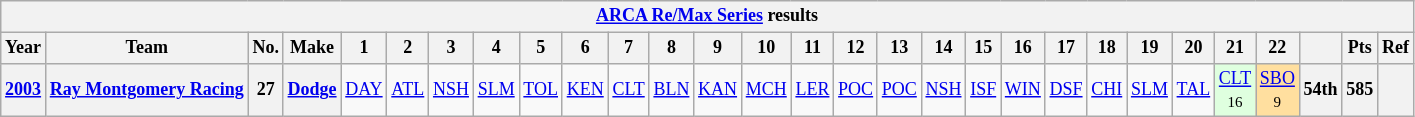<table class="wikitable" style="text-align:center; font-size:75%">
<tr>
<th colspan="32"><a href='#'>ARCA Re/Max Series</a> results</th>
</tr>
<tr>
<th>Year</th>
<th>Team</th>
<th>No.</th>
<th>Make</th>
<th>1</th>
<th>2</th>
<th>3</th>
<th>4</th>
<th>5</th>
<th>6</th>
<th>7</th>
<th>8</th>
<th>9</th>
<th>10</th>
<th>11</th>
<th>12</th>
<th>13</th>
<th>14</th>
<th>15</th>
<th>16</th>
<th>17</th>
<th>18</th>
<th>19</th>
<th>20</th>
<th>21</th>
<th>22</th>
<th></th>
<th>Pts</th>
<th>Ref</th>
</tr>
<tr>
<th><a href='#'>2003</a></th>
<th><a href='#'>Ray Montgomery Racing</a></th>
<th>27</th>
<th><a href='#'>Dodge</a></th>
<td><a href='#'>DAY</a></td>
<td><a href='#'>ATL</a></td>
<td><a href='#'>NSH</a></td>
<td><a href='#'>SLM</a></td>
<td><a href='#'>TOL</a></td>
<td><a href='#'>KEN</a></td>
<td><a href='#'>CLT</a></td>
<td><a href='#'>BLN</a></td>
<td><a href='#'>KAN</a></td>
<td><a href='#'>MCH</a></td>
<td><a href='#'>LER</a></td>
<td><a href='#'>POC</a></td>
<td><a href='#'>POC</a></td>
<td><a href='#'>NSH</a></td>
<td><a href='#'>ISF</a></td>
<td><a href='#'>WIN</a></td>
<td><a href='#'>DSF</a></td>
<td><a href='#'>CHI</a></td>
<td><a href='#'>SLM</a></td>
<td><a href='#'>TAL</a></td>
<td style="background:#DFFFDF;"><a href='#'>CLT</a> <br><small>16</small></td>
<td style="background:#FFDF9F;"><a href='#'>SBO</a> <br><small>9</small></td>
<th>54th</th>
<th>585</th>
<th></th>
</tr>
</table>
